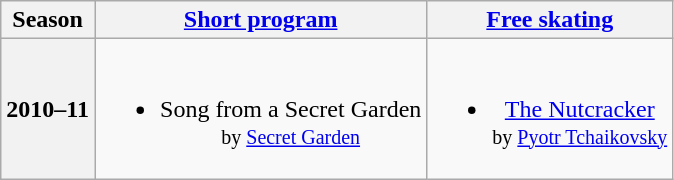<table class="wikitable" style="text-align:center">
<tr>
<th>Season</th>
<th><a href='#'>Short program</a></th>
<th><a href='#'>Free skating</a></th>
</tr>
<tr>
<th>2010–11</th>
<td><br><ul><li>Song from a Secret Garden <br><small> by <a href='#'>Secret Garden</a> </small></li></ul></td>
<td><br><ul><li><a href='#'>The Nutcracker</a> <br><small> by <a href='#'>Pyotr Tchaikovsky</a> </small></li></ul></td>
</tr>
</table>
